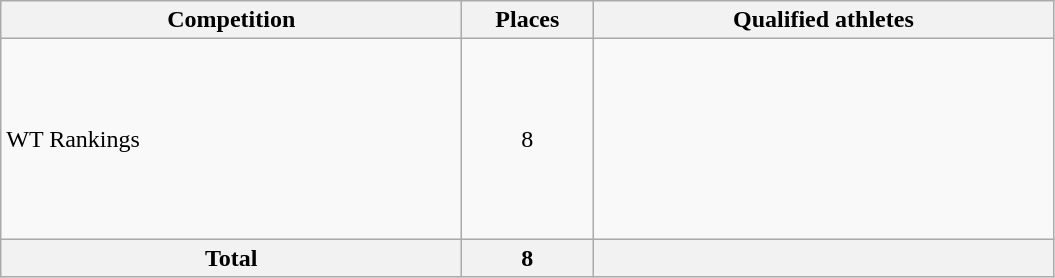<table class="wikitable">
<tr>
<th width=300>Competition</th>
<th width=80>Places</th>
<th width=300>Qualified athletes</th>
</tr>
<tr>
<td>WT Rankings<br></td>
<td align="center">8</td>
<td><br><br><br><br><br><br><br></td>
</tr>
<tr>
<th>Total</th>
<th>8</th>
<th></th>
</tr>
</table>
